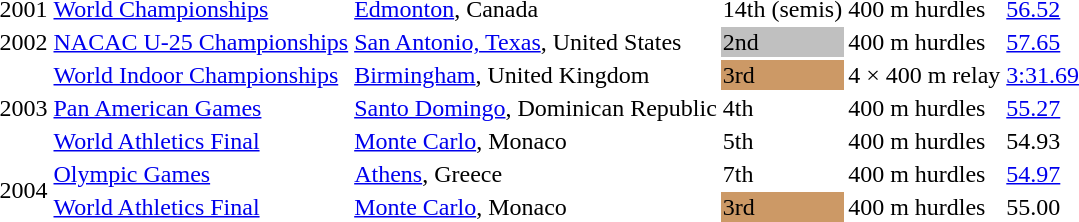<table>
<tr>
<td>2001</td>
<td><a href='#'>World Championships</a></td>
<td><a href='#'>Edmonton</a>, Canada</td>
<td>14th (semis)</td>
<td>400 m hurdles</td>
<td><a href='#'>56.52</a></td>
</tr>
<tr>
<td>2002</td>
<td><a href='#'>NACAC U-25 Championships</a></td>
<td><a href='#'>San Antonio, Texas</a>, United States</td>
<td bgcolor=silver>2nd</td>
<td>400 m hurdles</td>
<td><a href='#'>57.65</a></td>
</tr>
<tr>
<td rowspan=3>2003</td>
<td><a href='#'>World Indoor Championships</a></td>
<td><a href='#'>Birmingham</a>, United Kingdom</td>
<td bgcolor=cc9966>3rd</td>
<td>4 × 400 m relay</td>
<td><a href='#'>3:31.69</a></td>
</tr>
<tr>
<td><a href='#'>Pan American Games</a></td>
<td><a href='#'>Santo Domingo</a>, Dominican Republic</td>
<td>4th</td>
<td>400 m hurdles</td>
<td><a href='#'>55.27</a></td>
</tr>
<tr>
<td><a href='#'>World Athletics Final</a></td>
<td><a href='#'>Monte Carlo</a>, Monaco</td>
<td>5th</td>
<td>400 m hurdles</td>
<td>54.93</td>
</tr>
<tr>
<td rowspan=2>2004</td>
<td><a href='#'>Olympic Games</a></td>
<td><a href='#'>Athens</a>, Greece</td>
<td>7th</td>
<td>400 m hurdles</td>
<td><a href='#'>54.97</a></td>
</tr>
<tr>
<td><a href='#'>World Athletics Final</a></td>
<td><a href='#'>Monte Carlo</a>, Monaco</td>
<td bgcolor=cc9966>3rd</td>
<td>400 m hurdles</td>
<td>55.00</td>
</tr>
</table>
